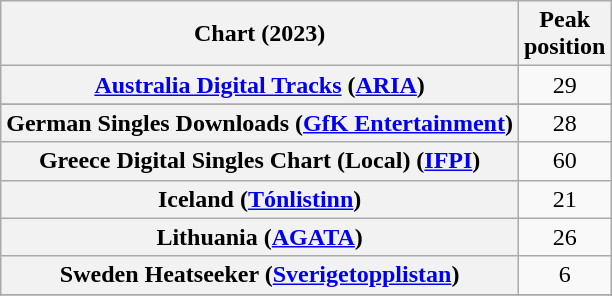<table class="wikitable sortable plainrowheaders" style="text-align:center">
<tr>
<th scope="col">Chart (2023)</th>
<th scope="col">Peak<br>position</th>
</tr>
<tr>
<th scope="row"><a href='#'>Australia Digital Tracks</a> (<a href='#'>ARIA</a>)</th>
<td>29</td>
</tr>
<tr>
</tr>
<tr>
<th scope="row">German Singles Downloads (<a href='#'>GfK Entertainment</a>)</th>
<td>28</td>
</tr>
<tr>
<th scope="row">Greece Digital Singles Chart (Local) (<a href='#'>IFPI</a>)</th>
<td>60</td>
</tr>
<tr>
<th scope="row">Iceland (<a href='#'>Tónlistinn</a>)</th>
<td>21</td>
</tr>
<tr>
<th scope="row">Lithuania (<a href='#'>AGATA</a>)</th>
<td>26</td>
</tr>
<tr>
<th scope="row">Sweden Heatseeker (<a href='#'>Sverigetopplistan</a>)</th>
<td>6</td>
</tr>
<tr>
</tr>
<tr>
</tr>
</table>
